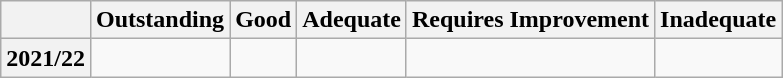<table class="wikitable">
<tr>
<th></th>
<th>Outstanding</th>
<th>Good</th>
<th>Adequate</th>
<th>Requires Improvement</th>
<th>Inadequate</th>
</tr>
<tr style="vertical-align:top;" |>
<th>2021/22</th>
<td></td>
<td></td>
<td></td>
<td></td>
<td></td>
</tr>
</table>
